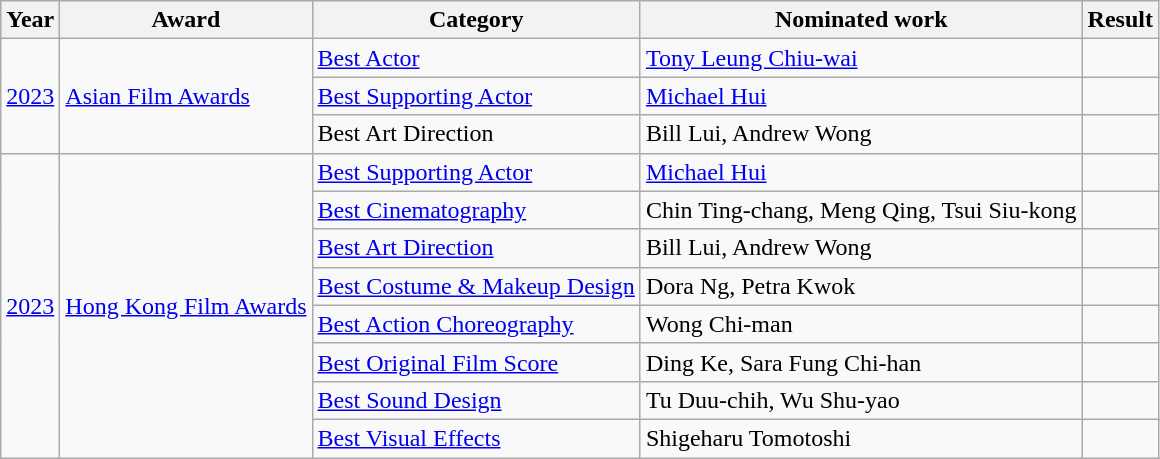<table class="wikitable sortable" style="text-align:left;">
<tr>
<th>Year</th>
<th>Award</th>
<th>Category</th>
<th>Nominated work</th>
<th>Result</th>
</tr>
<tr>
<td rowspan=3><a href='#'>2023</a></td>
<td rowspan=3><a href='#'>Asian Film Awards</a></td>
<td><a href='#'>Best Actor</a></td>
<td><a href='#'>Tony Leung Chiu-wai</a></td>
<td></td>
</tr>
<tr>
<td><a href='#'>Best Supporting Actor</a></td>
<td><a href='#'>Michael Hui</a></td>
<td></td>
</tr>
<tr>
<td>Best Art Direction</td>
<td>Bill Lui, Andrew Wong</td>
<td></td>
</tr>
<tr>
<td rowspan=8><a href='#'>2023</a></td>
<td rowspan=8><a href='#'>Hong Kong Film Awards</a></td>
<td><a href='#'>Best Supporting Actor</a></td>
<td><a href='#'>Michael Hui</a></td>
<td></td>
</tr>
<tr>
<td><a href='#'>Best Cinematography</a></td>
<td>Chin Ting-chang, Meng Qing, Tsui Siu-kong</td>
<td></td>
</tr>
<tr>
<td><a href='#'>Best Art Direction</a></td>
<td>Bill Lui, Andrew Wong</td>
<td></td>
</tr>
<tr>
<td><a href='#'>Best Costume &
Makeup Design</a></td>
<td>Dora Ng, Petra Kwok</td>
<td></td>
</tr>
<tr>
<td><a href='#'>Best Action
Choreography</a></td>
<td>Wong Chi-man</td>
<td></td>
</tr>
<tr>
<td><a href='#'>Best Original Film Score</a></td>
<td>Ding Ke, Sara Fung Chi-han</td>
<td></td>
</tr>
<tr>
<td><a href='#'>Best Sound Design</a></td>
<td>Tu Duu-chih, Wu Shu-yao</td>
<td></td>
</tr>
<tr>
<td><a href='#'>Best Visual Effects</a></td>
<td>Shigeharu Tomotoshi</td>
<td></td>
</tr>
</table>
